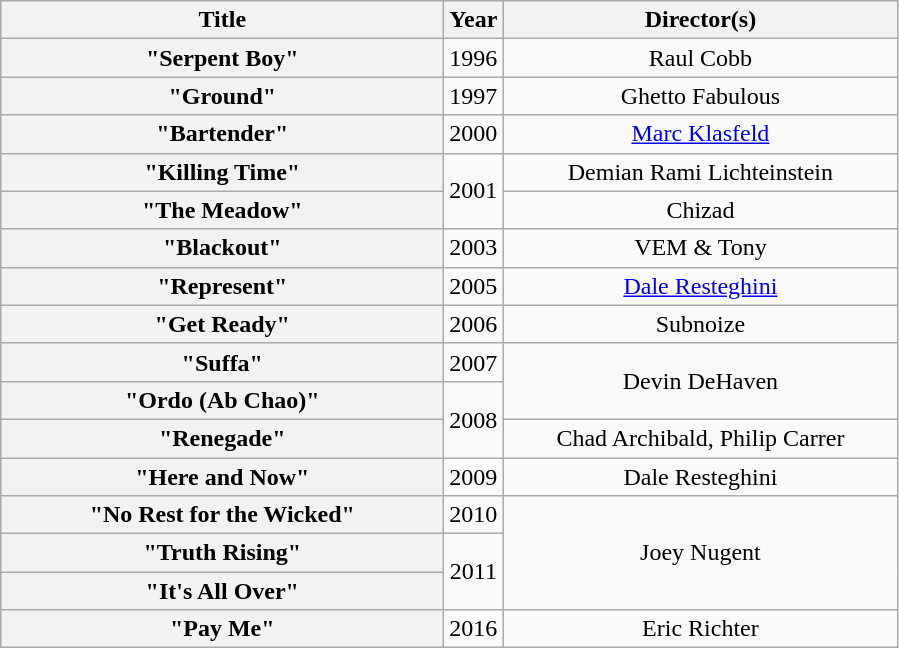<table class="wikitable plainrowheaders" style="text-align:center;">
<tr>
<th scope="col" style="width:18em;">Title</th>
<th scope="col">Year</th>
<th scope="col" style="width:16em;">Director(s)</th>
</tr>
<tr>
<th scope="row">"Serpent Boy"</th>
<td>1996</td>
<td>Raul Cobb</td>
</tr>
<tr>
<th scope="row">"Ground"</th>
<td>1997</td>
<td>Ghetto Fabulous</td>
</tr>
<tr>
<th scope="row">"Bartender"</th>
<td>2000</td>
<td><a href='#'>Marc Klasfeld</a></td>
</tr>
<tr>
<th scope="row">"Killing Time"</th>
<td rowspan="2">2001</td>
<td>Demian Rami Lichteinstein</td>
</tr>
<tr>
<th scope="row">"The Meadow"</th>
<td>Chizad</td>
</tr>
<tr>
<th scope="row">"Blackout"</th>
<td>2003</td>
<td>VEM & Tony</td>
</tr>
<tr>
<th scope="row">"Represent"</th>
<td>2005</td>
<td><a href='#'>Dale Resteghini</a></td>
</tr>
<tr>
<th scope="row">"Get Ready"</th>
<td>2006</td>
<td>Subnoize</td>
</tr>
<tr>
<th scope="row">"Suffa"</th>
<td>2007</td>
<td rowspan="2">Devin DeHaven</td>
</tr>
<tr>
<th scope="row">"Ordo (Ab Chao)"</th>
<td rowspan="2">2008</td>
</tr>
<tr>
<th scope="row">"Renegade"</th>
<td>Chad Archibald, Philip Carrer</td>
</tr>
<tr>
<th scope="row">"Here and Now"</th>
<td>2009</td>
<td>Dale Resteghini</td>
</tr>
<tr>
<th scope="row">"No Rest for the Wicked"</th>
<td>2010</td>
<td rowspan="3">Joey Nugent</td>
</tr>
<tr>
<th scope="row">"Truth Rising"</th>
<td rowspan="2">2011</td>
</tr>
<tr>
<th scope="row">"It's All Over"</th>
</tr>
<tr>
<th scope="row">"Pay Me"</th>
<td>2016</td>
<td>Eric Richter</td>
</tr>
</table>
